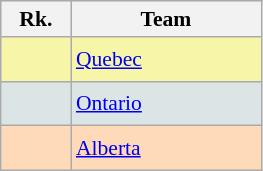<table class="wikitable" style="border:1px solid #AAAAAA;font-size:90%">
<tr bgcolor="#E4E4E4">
<th style="border-bottom:1px solid #AAAAAA" width=40>Rk.</th>
<th style="border-bottom:1px solid #AAAAAA" width=120>Team</th>
</tr>
<tr bgcolor="#F7F6A8">
<td align="center" style="height:23px"></td>
<td> <a href='#'>Quebec</a></td>
</tr>
<tr bgcolor="#DCE5E5">
<td align="center" style="height:23px"></td>
<td> <a href='#'>Ontario</a></td>
</tr>
<tr bgcolor="#FFDAB9">
<td align="center" style="height:23px"></td>
<td> <a href='#'>Alberta</a></td>
</tr>
</table>
